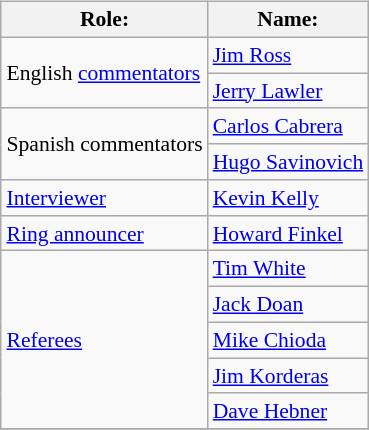<table class=wikitable style="font-size:90%; margin: 0.5em 0 0.5em 1em; float: right; clear: right;">
<tr>
<th>Role:</th>
<th>Name:</th>
</tr>
<tr>
<td rowspan=2>English <a href='#'>commentators</a></td>
<td><a href='#'>Jim Ross</a></td>
</tr>
<tr>
<td><a href='#'>Jerry Lawler</a></td>
</tr>
<tr>
<td rowspan=2>Spanish commentators</td>
<td><a href='#'>Carlos Cabrera</a></td>
</tr>
<tr>
<td><a href='#'>Hugo Savinovich</a></td>
</tr>
<tr>
<td rowspan=1><a href='#'>Interviewer</a></td>
<td><a href='#'>Kevin Kelly</a></td>
</tr>
<tr>
<td rowspan=1><a href='#'>Ring announcer</a></td>
<td><a href='#'>Howard Finkel</a></td>
</tr>
<tr>
<td rowspan=5><a href='#'>Referees</a></td>
<td><a href='#'>Tim White</a></td>
</tr>
<tr>
<td><a href='#'>Jack Doan</a></td>
</tr>
<tr>
<td><a href='#'>Mike Chioda</a></td>
</tr>
<tr>
<td><a href='#'>Jim Korderas</a></td>
</tr>
<tr>
<td><a href='#'>Dave Hebner</a></td>
</tr>
<tr>
</tr>
</table>
